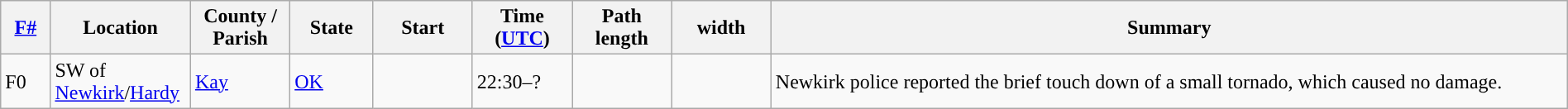<table class="wikitable sortable" style="width:100%;">
<tr>
<th scope="col"  style="width:3%; text-align:center;"><a href='#'>F#</a></th>
<th scope="col"  style="width:7%; text-align:center;" class="unsortable">Location</th>
<th scope="col"  style="width:6%; text-align:center;" class="unsortable">County / Parish</th>
<th scope="col"  style="width:5%; text-align:center;">State</th>
<th scope="col"  style="width:6%; text-align:center;">Start<br></th>
<th scope="col"  style="width:6%; text-align:center;">Time (<a href='#'>UTC</a>)</th>
<th scope="col"  style="width:6%; text-align:center;">Path length</th>
<th scope="col"  style="width:6%; text-align:center;"> width</th>
<th scope="col" class="unsortable" style="width:48%; text-align:center;">Summary</th>
</tr>
<tr>
<td>F0</td>
<td>SW of <a href='#'>Newkirk</a>/<a href='#'>Hardy</a></td>
<td><a href='#'>Kay</a></td>
<td><a href='#'>OK</a></td>
<td></td>
<td>22:30–?</td>
<td></td>
<td></td>
<td>Newkirk police reported the brief touch down of a small tornado, which caused no damage.</td>
</tr>
</table>
